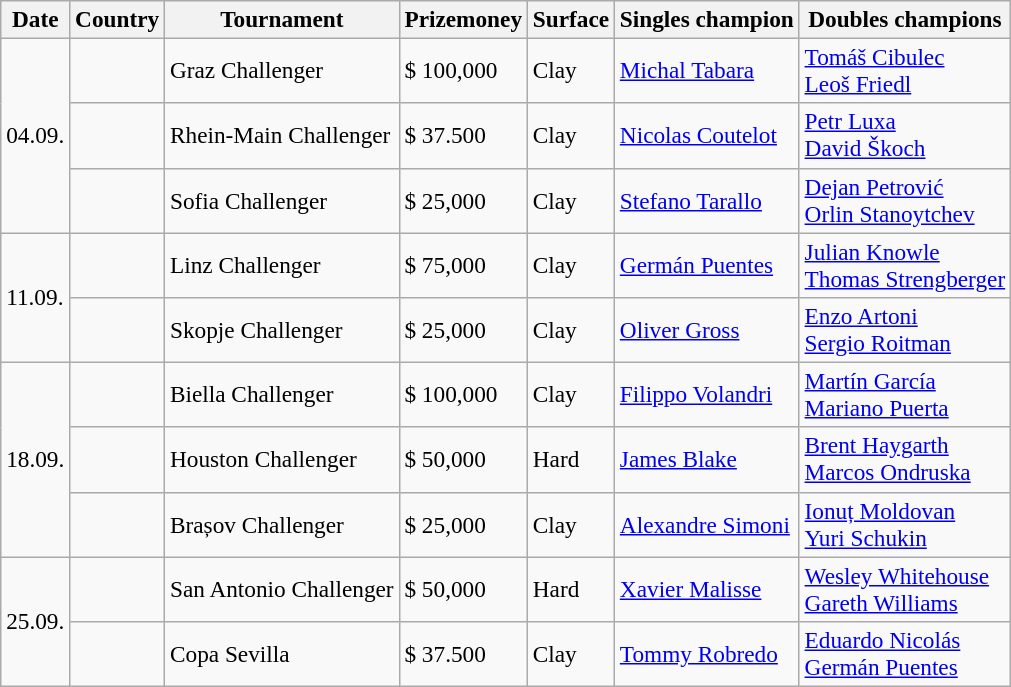<table class="sortable wikitable" style=font-size:97%>
<tr>
<th>Date</th>
<th>Country</th>
<th>Tournament</th>
<th>Prizemoney</th>
<th>Surface</th>
<th>Singles champion</th>
<th>Doubles champions</th>
</tr>
<tr>
<td rowspan="3">04.09.</td>
<td></td>
<td>Graz Challenger</td>
<td>$ 100,000</td>
<td>Clay</td>
<td> <a href='#'>Michal Tabara</a></td>
<td> <a href='#'>Tomáš Cibulec</a><br> <a href='#'>Leoš Friedl</a></td>
</tr>
<tr>
<td></td>
<td>Rhein-Main Challenger</td>
<td>$ 37.500</td>
<td>Clay</td>
<td> <a href='#'>Nicolas Coutelot</a></td>
<td> <a href='#'>Petr Luxa</a><br> <a href='#'>David Škoch</a></td>
</tr>
<tr>
<td></td>
<td>Sofia Challenger</td>
<td>$ 25,000</td>
<td>Clay</td>
<td> <a href='#'>Stefano Tarallo</a></td>
<td> <a href='#'>Dejan Petrović</a><br> <a href='#'>Orlin Stanoytchev</a></td>
</tr>
<tr>
<td rowspan="2">11.09.</td>
<td></td>
<td>Linz Challenger</td>
<td>$ 75,000</td>
<td>Clay</td>
<td> <a href='#'>Germán Puentes</a></td>
<td> <a href='#'>Julian Knowle</a><br> <a href='#'>Thomas Strengberger</a></td>
</tr>
<tr>
<td></td>
<td>Skopje Challenger</td>
<td>$ 25,000</td>
<td>Clay</td>
<td> <a href='#'>Oliver Gross</a></td>
<td> <a href='#'>Enzo Artoni</a><br> <a href='#'>Sergio Roitman</a></td>
</tr>
<tr>
<td rowspan="3">18.09.</td>
<td></td>
<td>Biella Challenger</td>
<td>$ 100,000</td>
<td>Clay</td>
<td> <a href='#'>Filippo Volandri</a></td>
<td> <a href='#'>Martín García</a><br> <a href='#'>Mariano Puerta</a></td>
</tr>
<tr>
<td></td>
<td>Houston Challenger</td>
<td>$ 50,000</td>
<td>Hard</td>
<td> <a href='#'>James Blake</a></td>
<td> <a href='#'>Brent Haygarth</a><br> <a href='#'>Marcos Ondruska</a></td>
</tr>
<tr>
<td></td>
<td>Brașov Challenger</td>
<td>$ 25,000</td>
<td>Clay</td>
<td> <a href='#'>Alexandre Simoni</a></td>
<td> <a href='#'>Ionuț Moldovan</a> <br>  <a href='#'>Yuri Schukin</a></td>
</tr>
<tr>
<td rowspan="2">25.09.</td>
<td></td>
<td>San Antonio Challenger</td>
<td>$ 50,000</td>
<td>Hard</td>
<td> <a href='#'>Xavier Malisse</a></td>
<td> <a href='#'>Wesley Whitehouse</a><br> <a href='#'>Gareth Williams</a></td>
</tr>
<tr>
<td></td>
<td>Copa Sevilla</td>
<td>$ 37.500</td>
<td>Clay</td>
<td> <a href='#'>Tommy Robredo</a></td>
<td> <a href='#'>Eduardo Nicolás</a><br> <a href='#'>Germán Puentes</a></td>
</tr>
</table>
